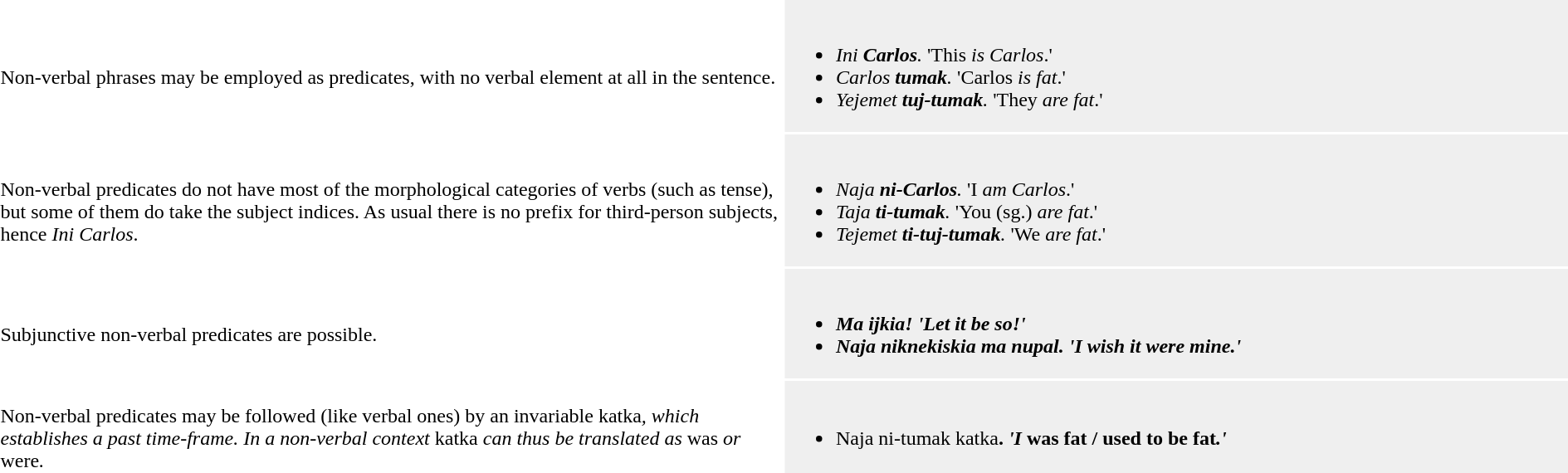<table>
<tr>
<td width="50%"><br>Non-verbal phrases may be employed as predicates, with no verbal element at all in the sentence.</td>
<td width="50%"; style="background:#efefef;"><br><ul><li><em>Ini <strong>Carlos</strong>.</em> 'This <em>is Carlos</em>.'</li><li><em>Carlos <strong>tumak</strong>.</em> 'Carlos <em>is fat</em>.'</li><li><em>Yejemet <strong>tuj-tumak</strong>.</em> 'They <em>are fat</em>.'</li></ul></td>
</tr>
<tr>
<td><br>Non-verbal predicates do not have most of the morphological categories of verbs (such as tense), but some of them do take the subject indices. As usual there is no prefix for third-person subjects, hence <em>Ini Carlos</em>.</td>
<td style="background:#efefef;"><br><ul><li><em>Naja <strong>ni-Carlos</strong>.</em> 'I <em>am Carlos</em>.'</li><li><em>Taja <strong>ti-tumak</strong>.</em> 'You (sg.) <em>are fat</em>.'</li><li><em>Tejemet <strong>ti-tuj-tumak</strong>.</em> 'We <em>are fat</em>.'</li></ul></td>
</tr>
<tr>
<td><br>Subjunctive non-verbal predicates are possible.</td>
<td style="background:#efefef;"><br><ul><li><strong><em>Ma ijkia<strong>!<em> </em> 'Let it be so<em>!'</li><li></em>Naja niknekiskia </strong>ma nupal<strong>.<em> 'I wish </em>it were mine<em>.'</li></ul></td>
</tr>
<tr>
<td><br>Non-verbal predicates may be followed (like verbal ones) by an invariable </em>katka<em>, which establishes a past time-frame. In a non-verbal context </em>katka<em> can thus be translated as </em>was<em> or </em>were<em>.</td>
<td style="background:#efefef;"><br><ul><li></em>Naja </strong>ni-tumak katka<strong>.<em> 'I </em>was fat / used to be fat<em>.'</li></ul></td>
</tr>
</table>
